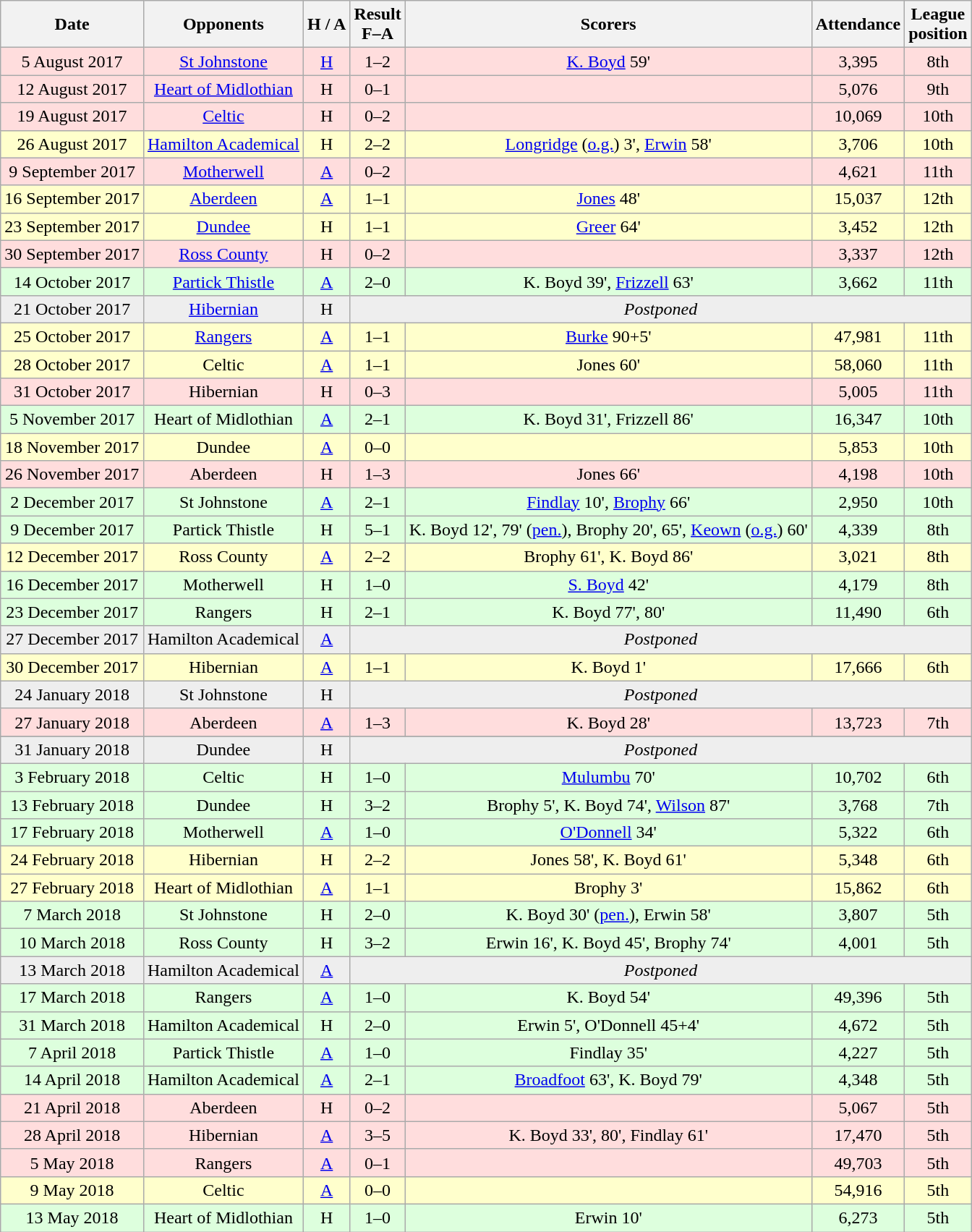<table class="wikitable" style="text-align:center">
<tr>
<th>Date</th>
<th>Opponents</th>
<th>H / A</th>
<th>Result<br>F–A</th>
<th>Scorers</th>
<th>Attendance</th>
<th>League<br>position</th>
</tr>
<tr bgcolor=#ffdddd>
<td>5 August 2017</td>
<td><a href='#'>St Johnstone</a></td>
<td><a href='#'>H</a></td>
<td>1–2</td>
<td><a href='#'>K. Boyd</a> 59'</td>
<td>3,395</td>
<td>8th</td>
</tr>
<tr bgcolor=#ffdddd>
<td>12 August 2017</td>
<td><a href='#'>Heart of Midlothian</a></td>
<td>H</td>
<td>0–1</td>
<td></td>
<td>5,076</td>
<td>9th</td>
</tr>
<tr bgcolor=#ffdddd>
<td>19 August 2017</td>
<td><a href='#'>Celtic</a></td>
<td>H</td>
<td>0–2</td>
<td></td>
<td>10,069</td>
<td>10th</td>
</tr>
<tr bgcolor=#ffffcc>
<td>26 August 2017</td>
<td><a href='#'>Hamilton Academical</a></td>
<td>H</td>
<td>2–2</td>
<td><a href='#'>Longridge</a> (<a href='#'>o.g.</a>) 3', <a href='#'>Erwin</a> 58'</td>
<td>3,706</td>
<td>10th</td>
</tr>
<tr bgcolor=#ffdddd>
<td>9 September 2017</td>
<td><a href='#'>Motherwell</a></td>
<td><a href='#'>A</a></td>
<td>0–2</td>
<td></td>
<td>4,621</td>
<td>11th</td>
</tr>
<tr bgcolor=#ffffcc>
<td>16 September 2017</td>
<td><a href='#'>Aberdeen</a></td>
<td><a href='#'>A</a></td>
<td>1–1</td>
<td><a href='#'>Jones</a> 48'</td>
<td>15,037</td>
<td>12th</td>
</tr>
<tr bgcolor=#ffffcc>
<td>23 September 2017</td>
<td><a href='#'>Dundee</a></td>
<td>H</td>
<td>1–1</td>
<td><a href='#'>Greer</a> 64'</td>
<td>3,452</td>
<td>12th</td>
</tr>
<tr bgcolor=#ffdddd>
<td>30 September 2017</td>
<td><a href='#'>Ross County</a></td>
<td>H</td>
<td>0–2</td>
<td></td>
<td>3,337</td>
<td>12th</td>
</tr>
<tr bgcolor=#ddffdd>
<td>14 October 2017</td>
<td><a href='#'>Partick Thistle</a></td>
<td><a href='#'>A</a></td>
<td>2–0</td>
<td>K. Boyd 39', <a href='#'>Frizzell</a> 63'</td>
<td>3,662</td>
<td>11th</td>
</tr>
<tr bgcolor=#eeeeee>
<td>21 October 2017</td>
<td><a href='#'>Hibernian</a></td>
<td>H</td>
<td colspan="4"><em>Postponed</em></td>
</tr>
<tr bgcolor=#ffffcc>
<td>25 October 2017</td>
<td><a href='#'>Rangers</a></td>
<td><a href='#'>A</a></td>
<td>1–1</td>
<td><a href='#'>Burke</a> 90+5'</td>
<td>47,981</td>
<td>11th</td>
</tr>
<tr bgcolor=#ffffcc>
<td>28 October 2017</td>
<td>Celtic</td>
<td><a href='#'>A</a></td>
<td>1–1</td>
<td>Jones 60'</td>
<td>58,060</td>
<td>11th</td>
</tr>
<tr bgcolor=#ffdddd>
<td>31 October 2017</td>
<td>Hibernian</td>
<td>H</td>
<td>0–3</td>
<td></td>
<td>5,005</td>
<td>11th</td>
</tr>
<tr bgcolor=#ddffdd>
<td>5 November 2017</td>
<td>Heart of Midlothian</td>
<td><a href='#'>A</a></td>
<td>2–1</td>
<td>K. Boyd 31', Frizzell 86'</td>
<td>16,347</td>
<td>10th</td>
</tr>
<tr bgcolor=#ffffcc>
<td>18 November 2017</td>
<td>Dundee</td>
<td><a href='#'>A</a></td>
<td>0–0</td>
<td></td>
<td>5,853</td>
<td>10th</td>
</tr>
<tr bgcolor=#ffdddd>
<td>26 November 2017</td>
<td>Aberdeen</td>
<td>H</td>
<td>1–3</td>
<td>Jones 66'</td>
<td>4,198</td>
<td>10th</td>
</tr>
<tr bgcolor=#ddffdd>
<td>2 December 2017</td>
<td>St Johnstone</td>
<td><a href='#'>A</a></td>
<td>2–1</td>
<td><a href='#'>Findlay</a> 10', <a href='#'>Brophy</a> 66'</td>
<td>2,950</td>
<td>10th</td>
</tr>
<tr bgcolor=#ddffdd>
<td>9 December 2017</td>
<td>Partick Thistle</td>
<td>H</td>
<td>5–1</td>
<td>K. Boyd 12', 79' (<a href='#'>pen.</a>), Brophy 20', 65', <a href='#'>Keown</a> (<a href='#'>o.g.</a>) 60'</td>
<td>4,339</td>
<td>8th</td>
</tr>
<tr bgcolor=#ffffcc>
<td>12 December 2017</td>
<td>Ross County</td>
<td><a href='#'>A</a></td>
<td>2–2</td>
<td>Brophy 61', K. Boyd 86'</td>
<td>3,021</td>
<td>8th</td>
</tr>
<tr bgcolor=#ddffdd>
<td>16 December 2017</td>
<td>Motherwell</td>
<td>H</td>
<td>1–0</td>
<td><a href='#'>S. Boyd</a> 42'</td>
<td>4,179</td>
<td>8th</td>
</tr>
<tr bgcolor=#ddffdd>
<td>23 December 2017</td>
<td>Rangers</td>
<td>H</td>
<td>2–1</td>
<td>K. Boyd 77', 80'</td>
<td>11,490</td>
<td>6th</td>
</tr>
<tr bgcolor=#eeeeee>
<td>27 December 2017</td>
<td>Hamilton Academical</td>
<td><a href='#'>A</a></td>
<td colspan="4"><em>Postponed</em></td>
</tr>
<tr bgcolor=#ffffcc>
<td>30 December 2017</td>
<td>Hibernian</td>
<td><a href='#'>A</a></td>
<td>1–1</td>
<td>K. Boyd 1'</td>
<td>17,666</td>
<td>6th</td>
</tr>
<tr bgcolor=#eeeeee>
<td>24 January 2018</td>
<td>St Johnstone</td>
<td>H</td>
<td colspan="4"><em>Postponed</em></td>
</tr>
<tr bgcolor=#ffdddd>
<td>27 January 2018</td>
<td>Aberdeen</td>
<td><a href='#'>A</a></td>
<td>1–3</td>
<td>K. Boyd 28'</td>
<td>13,723</td>
<td>7th</td>
</tr>
<tr>
</tr>
<tr bgcolor=#eeeeee>
<td>31 January 2018</td>
<td>Dundee</td>
<td>H</td>
<td colspan="4"><em>Postponed</em></td>
</tr>
<tr bgcolor=#ddffdd>
<td>3 February 2018</td>
<td>Celtic</td>
<td>H</td>
<td>1–0</td>
<td><a href='#'>Mulumbu</a> 70'</td>
<td>10,702</td>
<td>6th</td>
</tr>
<tr bgcolor=#ddffdd>
<td>13 February 2018</td>
<td>Dundee</td>
<td>H</td>
<td>3–2</td>
<td>Brophy 5', K. Boyd 74', <a href='#'>Wilson</a> 87'</td>
<td>3,768</td>
<td>7th</td>
</tr>
<tr bgcolor=#ddffdd>
<td>17 February 2018</td>
<td>Motherwell</td>
<td><a href='#'>A</a></td>
<td>1–0</td>
<td><a href='#'>O'Donnell</a> 34'</td>
<td>5,322</td>
<td>6th</td>
</tr>
<tr bgcolor=#ffffcc>
<td>24 February 2018</td>
<td>Hibernian</td>
<td>H</td>
<td>2–2</td>
<td>Jones 58', K. Boyd 61'</td>
<td>5,348</td>
<td>6th</td>
</tr>
<tr bgcolor=#ffffcc>
<td>27 February 2018</td>
<td>Heart of Midlothian</td>
<td><a href='#'>A</a></td>
<td>1–1</td>
<td>Brophy 3'</td>
<td>15,862</td>
<td>6th</td>
</tr>
<tr bgcolor=#ddffdd>
<td>7 March 2018</td>
<td>St Johnstone</td>
<td>H</td>
<td>2–0</td>
<td>K. Boyd 30' (<a href='#'>pen.</a>), Erwin 58'</td>
<td>3,807</td>
<td>5th</td>
</tr>
<tr bgcolor=#ddffdd>
<td>10 March 2018</td>
<td>Ross County</td>
<td>H</td>
<td>3–2</td>
<td>Erwin 16', K. Boyd 45', Brophy 74'</td>
<td>4,001</td>
<td>5th</td>
</tr>
<tr bgcolor=#eeeeee>
<td>13 March 2018</td>
<td>Hamilton Academical</td>
<td><a href='#'>A</a></td>
<td colspan="4"><em>Postponed</em></td>
</tr>
<tr bgcolor=#ddffdd>
<td>17 March 2018</td>
<td>Rangers</td>
<td><a href='#'>A</a></td>
<td>1–0</td>
<td>K. Boyd 54'</td>
<td>49,396</td>
<td>5th</td>
</tr>
<tr bgcolor=#ddffdd>
<td>31 March 2018</td>
<td>Hamilton Academical</td>
<td>H</td>
<td>2–0</td>
<td>Erwin 5', O'Donnell 45+4'</td>
<td>4,672</td>
<td>5th</td>
</tr>
<tr bgcolor=#ddffdd>
<td>7 April 2018</td>
<td>Partick Thistle</td>
<td><a href='#'>A</a></td>
<td>1–0</td>
<td>Findlay 35'</td>
<td>4,227</td>
<td>5th</td>
</tr>
<tr bgcolor=#ddffdd>
<td>14 April 2018</td>
<td>Hamilton Academical</td>
<td><a href='#'>A</a></td>
<td>2–1</td>
<td><a href='#'>Broadfoot</a> 63', K. Boyd 79'</td>
<td>4,348</td>
<td>5th</td>
</tr>
<tr bgcolor=#ffdddd>
<td>21 April 2018</td>
<td>Aberdeen</td>
<td>H</td>
<td>0–2</td>
<td></td>
<td>5,067</td>
<td>5th</td>
</tr>
<tr bgcolor=#ffdddd>
<td>28 April 2018</td>
<td>Hibernian</td>
<td><a href='#'>A</a></td>
<td>3–5</td>
<td>K. Boyd 33', 80', Findlay 61'</td>
<td>17,470</td>
<td>5th</td>
</tr>
<tr bgcolor=#ffdddd>
<td>5 May 2018</td>
<td>Rangers</td>
<td><a href='#'>A</a></td>
<td>0–1</td>
<td></td>
<td>49,703</td>
<td>5th</td>
</tr>
<tr bgcolor=#ffffcc>
<td>9 May 2018</td>
<td>Celtic</td>
<td><a href='#'>A</a></td>
<td>0–0</td>
<td></td>
<td>54,916</td>
<td>5th</td>
</tr>
<tr bgcolor=#ddffdd>
<td>13 May 2018</td>
<td>Heart of Midlothian</td>
<td>H</td>
<td>1–0</td>
<td>Erwin 10'</td>
<td>6,273</td>
<td>5th</td>
</tr>
</table>
